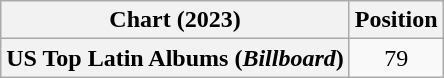<table class="wikitable sortable plainrowheaders" style="text-align:center">
<tr>
<th scope="col">Chart (2023)</th>
<th scope="col">Position</th>
</tr>
<tr>
<th scope="row">US Top Latin Albums (<em>Billboard</em>)</th>
<td>79</td>
</tr>
</table>
